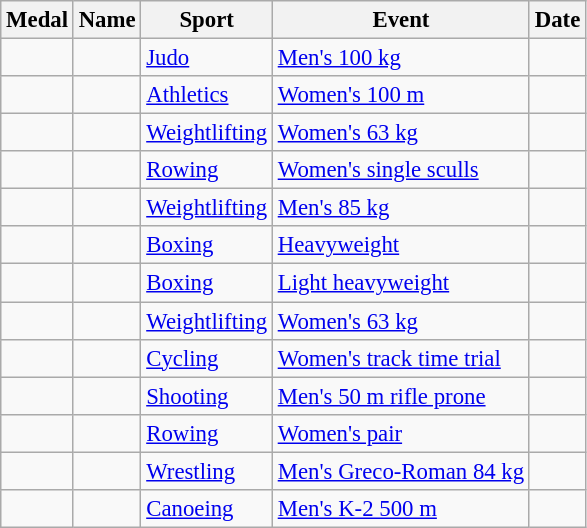<table class="wikitable sortable" style="font-size:95%">
<tr>
<th>Medal</th>
<th>Name</th>
<th>Sport</th>
<th>Event</th>
<th>Date</th>
</tr>
<tr>
<td></td>
<td></td>
<td><a href='#'>Judo</a></td>
<td><a href='#'>Men's 100 kg</a></td>
<td></td>
</tr>
<tr>
<td></td>
<td></td>
<td><a href='#'>Athletics</a></td>
<td><a href='#'>Women's 100 m</a></td>
<td></td>
</tr>
<tr>
<td></td>
<td></td>
<td><a href='#'>Weightlifting</a></td>
<td><a href='#'>Women's 63 kg</a></td>
<td></td>
</tr>
<tr>
<td></td>
<td></td>
<td><a href='#'>Rowing</a></td>
<td><a href='#'>Women's single sculls</a></td>
<td></td>
</tr>
<tr>
<td></td>
<td></td>
<td><a href='#'>Weightlifting</a></td>
<td><a href='#'>Men's 85 kg</a></td>
<td></td>
</tr>
<tr>
<td></td>
<td></td>
<td><a href='#'>Boxing</a></td>
<td><a href='#'>Heavyweight</a></td>
<td></td>
</tr>
<tr>
<td></td>
<td></td>
<td><a href='#'>Boxing</a></td>
<td><a href='#'>Light heavyweight</a></td>
<td></td>
</tr>
<tr>
<td></td>
<td></td>
<td><a href='#'>Weightlifting</a></td>
<td><a href='#'>Women's 63 kg</a></td>
<td></td>
</tr>
<tr>
<td></td>
<td></td>
<td><a href='#'>Cycling</a></td>
<td><a href='#'>Women's track time trial</a></td>
<td></td>
</tr>
<tr>
<td></td>
<td></td>
<td><a href='#'>Shooting</a></td>
<td><a href='#'>Men's 50 m rifle prone</a></td>
<td></td>
</tr>
<tr>
<td></td>
<td><br></td>
<td><a href='#'>Rowing</a></td>
<td><a href='#'>Women's pair</a></td>
<td></td>
</tr>
<tr>
<td></td>
<td></td>
<td><a href='#'>Wrestling</a></td>
<td><a href='#'>Men's Greco-Roman 84 kg</a></td>
<td></td>
</tr>
<tr>
<td></td>
<td><br></td>
<td><a href='#'>Canoeing</a></td>
<td><a href='#'>Men's K-2 500 m</a></td>
<td></td>
</tr>
</table>
